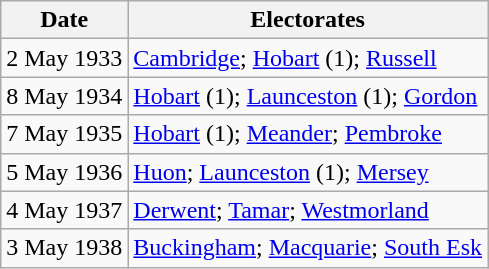<table class=wikitable>
<tr>
<th>Date</th>
<th>Electorates</th>
</tr>
<tr>
<td>2 May 1933</td>
<td><a href='#'>Cambridge</a>; <a href='#'>Hobart</a> (1); <a href='#'>Russell</a></td>
</tr>
<tr>
<td>8 May 1934</td>
<td><a href='#'>Hobart</a> (1); <a href='#'>Launceston</a> (1); <a href='#'>Gordon</a></td>
</tr>
<tr>
<td>7 May 1935</td>
<td><a href='#'>Hobart</a> (1); <a href='#'>Meander</a>; <a href='#'>Pembroke</a></td>
</tr>
<tr>
<td>5 May 1936</td>
<td><a href='#'>Huon</a>; <a href='#'>Launceston</a> (1); <a href='#'>Mersey</a></td>
</tr>
<tr>
<td>4 May 1937</td>
<td><a href='#'>Derwent</a>; <a href='#'>Tamar</a>; <a href='#'>Westmorland</a></td>
</tr>
<tr>
<td>3 May 1938</td>
<td><a href='#'>Buckingham</a>; <a href='#'>Macquarie</a>; <a href='#'>South Esk</a></td>
</tr>
</table>
